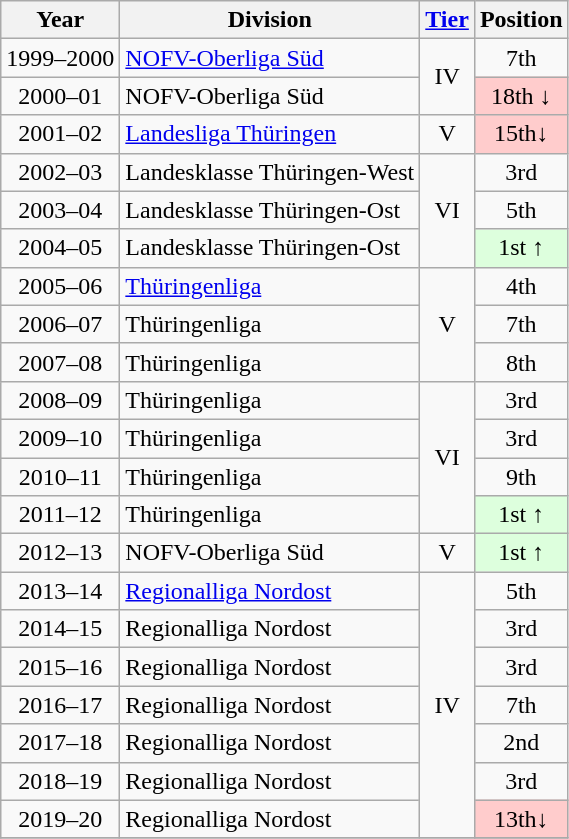<table class="wikitable">
<tr>
<th>Year</th>
<th>Division</th>
<th><a href='#'>Tier</a></th>
<th>Position</th>
</tr>
<tr style="text-align:center;">
<td>1999–2000</td>
<td style="text-align:left;"><a href='#'>NOFV-Oberliga Süd</a></td>
<td rowspan=2>IV</td>
<td>7th</td>
</tr>
<tr style="text-align:center;">
<td>2000–01</td>
<td style="text-align:left;">NOFV-Oberliga Süd</td>
<td style="background:#ffcccc">18th ↓</td>
</tr>
<tr style="text-align:center;">
<td>2001–02</td>
<td style="text-align:left;"><a href='#'>Landesliga Thüringen</a></td>
<td>V</td>
<td style="background:#ffcccc">15th↓</td>
</tr>
<tr style="text-align:center;">
<td>2002–03</td>
<td style="text-align:left;">Landesklasse Thüringen-West</td>
<td rowspan=3>VI</td>
<td>3rd</td>
</tr>
<tr style="text-align:center;">
<td>2003–04</td>
<td style="text-align:left;">Landesklasse Thüringen-Ost</td>
<td>5th</td>
</tr>
<tr style="text-align:center;">
<td>2004–05</td>
<td style="text-align:left;">Landesklasse Thüringen-Ost</td>
<td style="background:#ddffdd">1st ↑</td>
</tr>
<tr style="text-align:center;">
<td>2005–06</td>
<td style="text-align:left;"><a href='#'>Thüringenliga</a></td>
<td rowspan=3>V</td>
<td>4th</td>
</tr>
<tr style="text-align:center;">
<td>2006–07</td>
<td style="text-align:left;">Thüringenliga</td>
<td>7th</td>
</tr>
<tr style="text-align:center;">
<td>2007–08</td>
<td style="text-align:left;">Thüringenliga</td>
<td>8th</td>
</tr>
<tr style="text-align:center;">
<td>2008–09</td>
<td style="text-align:left;">Thüringenliga</td>
<td rowspan=4>VI</td>
<td>3rd</td>
</tr>
<tr style="text-align:center;">
<td>2009–10</td>
<td style="text-align:left;">Thüringenliga</td>
<td>3rd</td>
</tr>
<tr style="text-align:center;">
<td>2010–11</td>
<td style="text-align:left;">Thüringenliga</td>
<td>9th</td>
</tr>
<tr style="text-align:center;">
<td>2011–12</td>
<td style="text-align:left;">Thüringenliga</td>
<td style="background:#ddffdd">1st ↑</td>
</tr>
<tr style="text-align:center;">
<td>2012–13</td>
<td style="text-align:left;">NOFV-Oberliga Süd</td>
<td>V</td>
<td style="background:#ddffdd">1st ↑</td>
</tr>
<tr style="text-align:center;">
<td>2013–14</td>
<td style="text-align:left;"><a href='#'>Regionalliga Nordost</a></td>
<td rowspan=7>IV</td>
<td>5th</td>
</tr>
<tr style="text-align:center;">
<td>2014–15</td>
<td style="text-align:left;">Regionalliga Nordost</td>
<td>3rd</td>
</tr>
<tr style="text-align:center;">
<td>2015–16</td>
<td style="text-align:left;">Regionalliga Nordost</td>
<td>3rd</td>
</tr>
<tr style="text-align:center;">
<td>2016–17</td>
<td style="text-align:left;">Regionalliga Nordost</td>
<td>7th</td>
</tr>
<tr style="text-align:center;">
<td>2017–18</td>
<td style="text-align:left;">Regionalliga Nordost</td>
<td>2nd</td>
</tr>
<tr style="text-align:center;">
<td>2018–19</td>
<td style="text-align:left;">Regionalliga Nordost</td>
<td>3rd</td>
</tr>
<tr style="text-align:center;">
<td>2019–20</td>
<td style="text-align:left;">Regionalliga Nordost</td>
<td style="background:#ffcccc">13th↓</td>
</tr>
<tr style="text-align:center;">
</tr>
</table>
